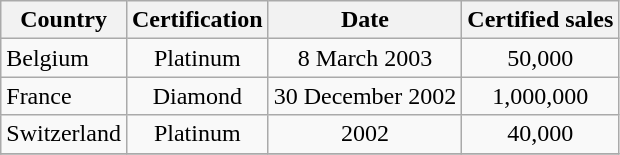<table class="wikitable sortable">
<tr>
<th>Country</th>
<th>Certification</th>
<th>Date</th>
<th>Certified sales</th>
</tr>
<tr>
<td>Belgium</td>
<td align="center">Platinum</td>
<td align="center">8 March 2003</td>
<td align="center">50,000</td>
</tr>
<tr>
<td>France</td>
<td align="center">Diamond</td>
<td align="center">30 December 2002</td>
<td align="center">1,000,000</td>
</tr>
<tr>
<td>Switzerland</td>
<td align="center">Platinum</td>
<td align="center">2002</td>
<td align="center">40,000</td>
</tr>
<tr>
</tr>
</table>
